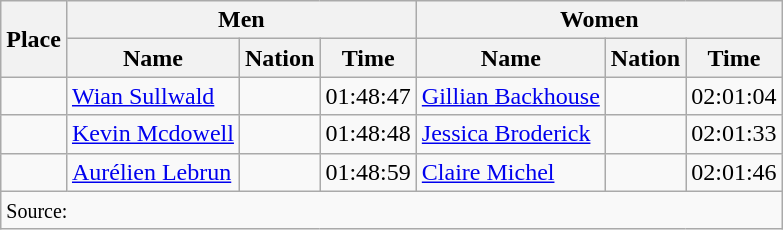<table class="wikitable">
<tr>
<th rowspan="2">Place</th>
<th colspan="3">Men</th>
<th colspan="3">Women</th>
</tr>
<tr>
<th>Name</th>
<th>Nation</th>
<th>Time</th>
<th>Name</th>
<th>Nation</th>
<th>Time</th>
</tr>
<tr>
<td align="center"></td>
<td><a href='#'>Wian Sullwald</a></td>
<td></td>
<td>01:48:47</td>
<td><a href='#'>Gillian Backhouse</a></td>
<td></td>
<td>02:01:04</td>
</tr>
<tr>
<td align="center"></td>
<td><a href='#'>Kevin Mcdowell</a></td>
<td></td>
<td>01:48:48</td>
<td><a href='#'>Jessica Broderick</a></td>
<td></td>
<td>02:01:33</td>
</tr>
<tr>
<td align="center"></td>
<td><a href='#'>Aurélien Lebrun</a></td>
<td></td>
<td>01:48:59</td>
<td><a href='#'>Claire Michel</a></td>
<td></td>
<td>02:01:46</td>
</tr>
<tr>
<td colspan="7"><small>Source:</small></td>
</tr>
</table>
